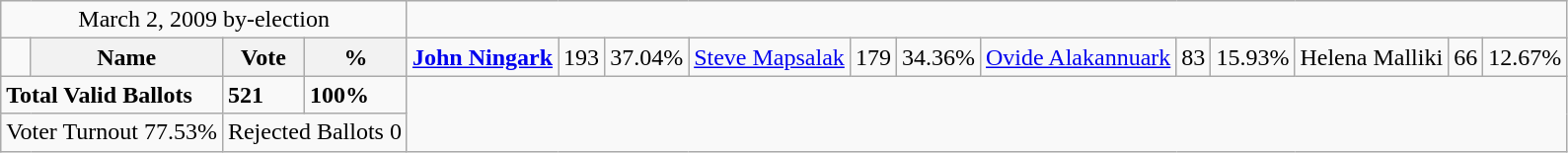<table class="wikitable">
<tr>
<td colspan=4 align=center>March 2, 2009 by-election</td>
</tr>
<tr>
<td></td>
<th><strong>Name </strong></th>
<th><strong>Vote</strong></th>
<th><strong>%</strong><br></th>
<td><strong><a href='#'>John Ningark</a></strong></td>
<td>193</td>
<td>37.04%<br></td>
<td><a href='#'>Steve Mapsalak</a></td>
<td>179</td>
<td>34.36%<br></td>
<td><a href='#'>Ovide Alakannuark</a></td>
<td>83</td>
<td>15.93%<br></td>
<td>Helena Malliki</td>
<td>66</td>
<td>12.67%</td>
</tr>
<tr>
<td colspan=2><strong>Total Valid Ballots</strong></td>
<td><strong>521</strong></td>
<td><strong>100%</strong></td>
</tr>
<tr>
<td colspan=2 align=center>Voter Turnout 77.53%</td>
<td colspan=2 align=center>Rejected Ballots 0</td>
</tr>
</table>
